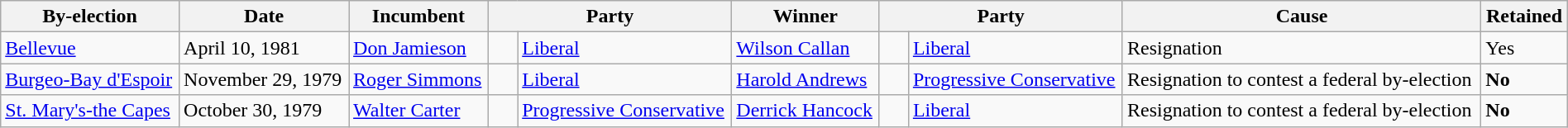<table class=wikitable style="width:100%">
<tr>
<th>By-election</th>
<th>Date</th>
<th>Incumbent</th>
<th colspan=2>Party</th>
<th>Winner</th>
<th colspan=2>Party</th>
<th>Cause</th>
<th>Retained</th>
</tr>
<tr>
<td><a href='#'>Bellevue</a></td>
<td>April 10, 1981</td>
<td><a href='#'>Don Jamieson</a></td>
<td>    </td>
<td><a href='#'>Liberal</a></td>
<td><a href='#'>Wilson Callan</a></td>
<td>    </td>
<td><a href='#'>Liberal</a></td>
<td>Resignation</td>
<td>Yes</td>
</tr>
<tr>
<td><a href='#'>Burgeo-Bay d'Espoir</a></td>
<td>November 29, 1979</td>
<td><a href='#'>Roger Simmons</a></td>
<td>    </td>
<td><a href='#'>Liberal</a></td>
<td><a href='#'>Harold Andrews</a></td>
<td>    </td>
<td><a href='#'>Progressive Conservative</a></td>
<td>Resignation to contest a federal by-election</td>
<td><strong>No</strong></td>
</tr>
<tr>
<td><a href='#'>St. Mary's-the Capes</a></td>
<td>October 30, 1979</td>
<td><a href='#'>Walter Carter</a></td>
<td>    </td>
<td><a href='#'>Progressive Conservative</a></td>
<td><a href='#'>Derrick Hancock</a></td>
<td>    </td>
<td><a href='#'>Liberal</a></td>
<td>Resignation to contest a federal by-election</td>
<td><strong>No</strong></td>
</tr>
</table>
